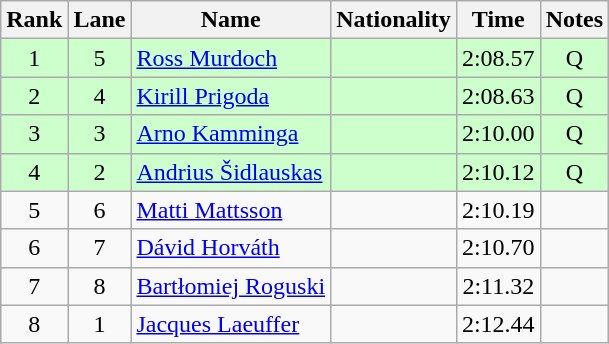<table class="wikitable sortable" style="text-align:center">
<tr>
<th>Rank</th>
<th>Lane</th>
<th>Name</th>
<th>Nationality</th>
<th>Time</th>
<th>Notes</th>
</tr>
<tr bgcolor=ccffcc>
<td>1</td>
<td>5</td>
<td align=left><a href='#'>Ross Murdoch</a></td>
<td align=left></td>
<td>2:08.57</td>
<td>Q</td>
</tr>
<tr bgcolor=ccffcc>
<td>2</td>
<td>4</td>
<td align=left><a href='#'>Kirill Prigoda</a></td>
<td align=left></td>
<td>2:08.63</td>
<td>Q</td>
</tr>
<tr bgcolor=ccffcc>
<td>3</td>
<td>3</td>
<td align=left><a href='#'>Arno Kamminga</a></td>
<td align=left></td>
<td>2:10.00</td>
<td>Q</td>
</tr>
<tr bgcolor=ccffcc>
<td>4</td>
<td>2</td>
<td align=left><a href='#'>Andrius Šidlauskas</a></td>
<td align=left></td>
<td>2:10.12</td>
<td>Q</td>
</tr>
<tr>
<td>5</td>
<td>6</td>
<td align=left><a href='#'>Matti Mattsson</a></td>
<td align=left></td>
<td>2:10.19</td>
<td></td>
</tr>
<tr>
<td>6</td>
<td>7</td>
<td align=left><a href='#'>Dávid Horváth</a></td>
<td align=left></td>
<td>2:10.70</td>
<td></td>
</tr>
<tr>
<td>7</td>
<td>8</td>
<td align=left><a href='#'>Bartłomiej Roguski</a></td>
<td align=left></td>
<td>2:11.32</td>
<td></td>
</tr>
<tr>
<td>8</td>
<td>1</td>
<td align=left><a href='#'>Jacques Laeuffer</a></td>
<td align=left></td>
<td>2:12.44</td>
<td></td>
</tr>
</table>
